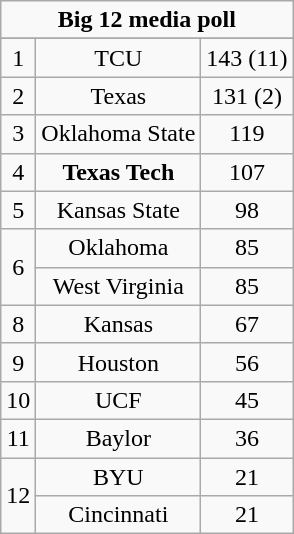<table class="wikitable" style="display: inline-table;">
<tr>
<td align="center" Colspan="3"><strong>Big 12 media poll</strong></td>
</tr>
<tr align="center">
</tr>
<tr align="center">
<td>1</td>
<td>TCU</td>
<td>143 (11)</td>
</tr>
<tr align="center">
<td>2</td>
<td>Texas</td>
<td>131 (2)</td>
</tr>
<tr align="center">
<td>3</td>
<td>Oklahoma State</td>
<td>119</td>
</tr>
<tr align="center">
<td>4</td>
<td><strong>Texas Tech</strong></td>
<td>107</td>
</tr>
<tr align="center">
<td>5</td>
<td>Kansas State</td>
<td>98</td>
</tr>
<tr align="center">
<td rowspan="2">6</td>
<td>Oklahoma</td>
<td>85</td>
</tr>
<tr align="center">
<td>West Virginia</td>
<td>85</td>
</tr>
<tr align="center">
<td>8</td>
<td>Kansas</td>
<td>67</td>
</tr>
<tr align="center">
<td>9</td>
<td>Houston</td>
<td>56</td>
</tr>
<tr align="center">
<td>10</td>
<td>UCF</td>
<td>45</td>
</tr>
<tr align="center">
<td>11</td>
<td>Baylor</td>
<td>36</td>
</tr>
<tr align="center">
<td rowspan="2">12</td>
<td>BYU</td>
<td>21</td>
</tr>
<tr align="center">
<td>Cincinnati</td>
<td>21</td>
</tr>
</table>
